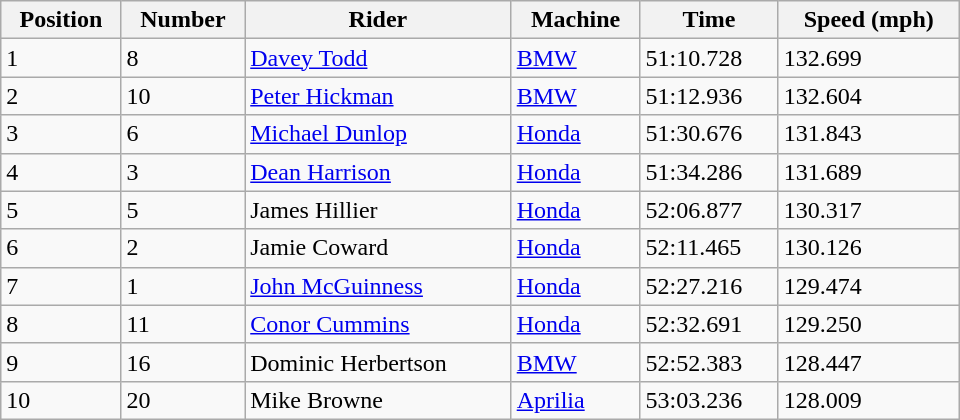<table class="wikitable"  style="width:40em;margin-bottom:0;">
<tr>
<th>Position</th>
<th>Number</th>
<th>Rider</th>
<th>Machine</th>
<th>Time</th>
<th>Speed (mph)</th>
</tr>
<tr>
<td>1</td>
<td>8</td>
<td> <a href='#'>Davey Todd</a></td>
<td><a href='#'>BMW</a></td>
<td>51:10.728</td>
<td>132.699</td>
</tr>
<tr>
<td>2</td>
<td>10</td>
<td> <a href='#'>Peter Hickman</a></td>
<td><a href='#'>BMW</a></td>
<td>51:12.936</td>
<td>132.604</td>
</tr>
<tr>
<td>3</td>
<td>6</td>
<td> <a href='#'>Michael Dunlop</a></td>
<td><a href='#'>Honda</a></td>
<td>51:30.676</td>
<td>131.843</td>
</tr>
<tr>
<td>4</td>
<td>3</td>
<td> <a href='#'>Dean Harrison</a></td>
<td><a href='#'>Honda</a></td>
<td>51:34.286</td>
<td>131.689</td>
</tr>
<tr>
<td>5</td>
<td>5</td>
<td> James Hillier</td>
<td><a href='#'>Honda</a></td>
<td>52:06.877</td>
<td>130.317</td>
</tr>
<tr>
<td>6</td>
<td>2</td>
<td> Jamie Coward</td>
<td><a href='#'>Honda</a></td>
<td>52:11.465</td>
<td>130.126</td>
</tr>
<tr>
<td>7</td>
<td>1</td>
<td> <a href='#'>John McGuinness</a></td>
<td><a href='#'>Honda</a></td>
<td>52:27.216</td>
<td>129.474</td>
</tr>
<tr>
<td>8</td>
<td>11</td>
<td> <a href='#'>Conor Cummins</a></td>
<td><a href='#'>Honda</a></td>
<td>52:32.691</td>
<td>129.250</td>
</tr>
<tr>
<td>9</td>
<td>16</td>
<td> Dominic Herbertson</td>
<td><a href='#'>BMW</a></td>
<td>52:52.383</td>
<td>128.447</td>
</tr>
<tr>
<td>10</td>
<td>20</td>
<td>  Mike Browne</td>
<td><a href='#'>Aprilia</a></td>
<td>53:03.236</td>
<td>128.009</td>
</tr>
</table>
